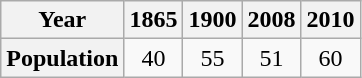<table class="wikitable" style="text-align:center;">
<tr>
<th>Year</th>
<th>1865</th>
<th>1900</th>
<th>2008</th>
<th>2010</th>
</tr>
<tr>
<th>Population</th>
<td>40</td>
<td>55</td>
<td>51</td>
<td>60</td>
</tr>
</table>
